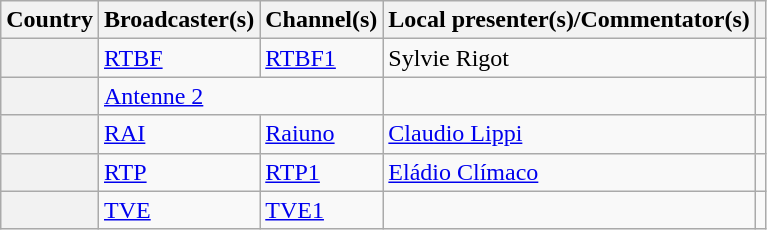<table class="wikitable plainrowheaders">
<tr>
<th scope="col">Country</th>
<th scope="col">Broadcaster(s)</th>
<th scope="col">Channel(s)</th>
<th scope="col">Local presenter(s)/Commentator(s)</th>
<th scope="col"></th>
</tr>
<tr>
<th scope="row"></th>
<td><a href='#'>RTBF</a></td>
<td><a href='#'>RTBF1</a></td>
<td>Sylvie Rigot</td>
<td></td>
</tr>
<tr>
<th scope="row"></th>
<td colspan="2"><a href='#'>Antenne 2</a></td>
<td></td>
<td></td>
</tr>
<tr>
<th scope="row"></th>
<td><a href='#'>RAI</a></td>
<td><a href='#'>Raiuno</a></td>
<td><a href='#'>Claudio Lippi</a></td>
<td></td>
</tr>
<tr>
<th scope="row"></th>
<td><a href='#'>RTP</a></td>
<td><a href='#'>RTP1</a></td>
<td><a href='#'>Eládio Clímaco</a></td>
<td></td>
</tr>
<tr>
<th scope="row"></th>
<td><a href='#'>TVE</a></td>
<td><a href='#'>TVE1</a></td>
<td></td>
<td></td>
</tr>
</table>
